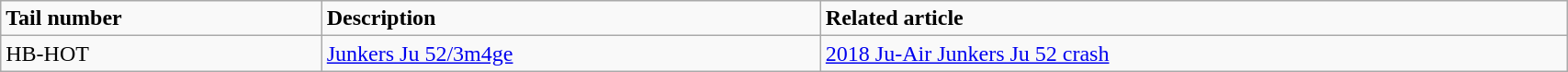<table class="wikitable" width="90%">
<tr>
<td><strong>Tail number</strong></td>
<td><strong>Description</strong></td>
<td><strong>Related article</strong></td>
</tr>
<tr>
<td>HB-HOT</td>
<td><a href='#'>Junkers Ju 52/3m4ge</a></td>
<td><a href='#'>2018 Ju-Air Junkers Ju 52 crash</a></td>
</tr>
</table>
